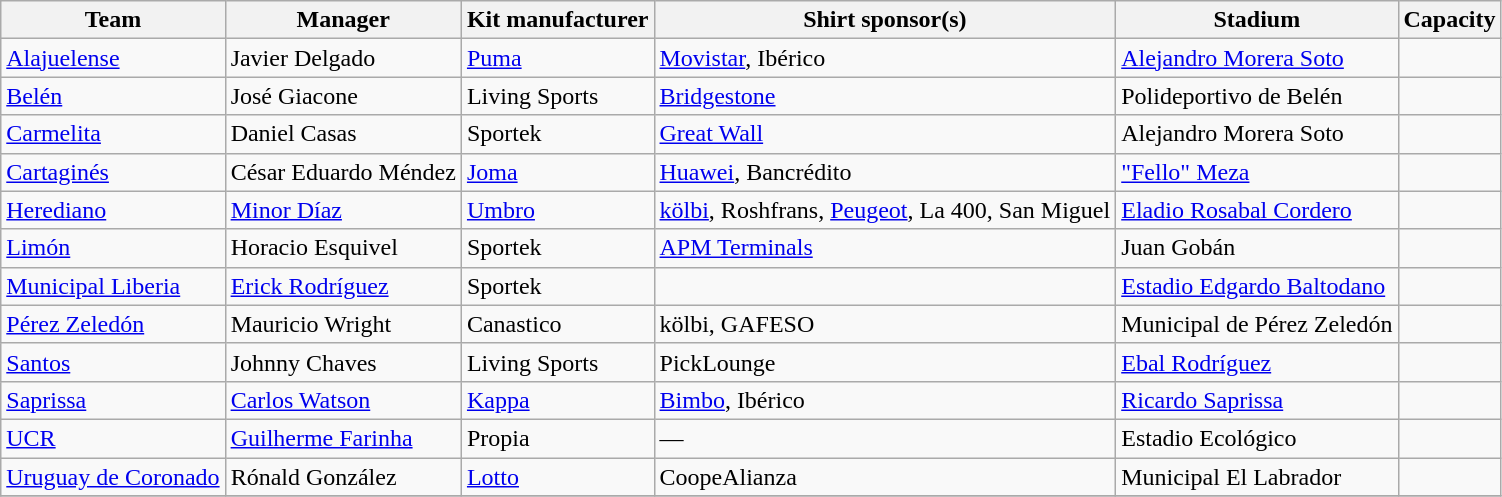<table class="wikitable sortable">
<tr>
<th>Team</th>
<th>Manager</th>
<th>Kit manufacturer</th>
<th>Shirt sponsor(s)</th>
<th>Stadium</th>
<th>Capacity</th>
</tr>
<tr>
<td><a href='#'>Alajuelense</a></td>
<td> Javier Delgado</td>
<td><a href='#'>Puma</a></td>
<td><a href='#'>Movistar</a>, Ibérico</td>
<td><a href='#'>Alejandro Morera Soto</a></td>
<td style="text-align:center;"></td>
</tr>
<tr>
<td><a href='#'>Belén</a></td>
<td> José Giacone</td>
<td>Living Sports</td>
<td><a href='#'>Bridgestone</a></td>
<td>Polideportivo de Belén</td>
<td style="text-align:center;"></td>
</tr>
<tr>
<td><a href='#'>Carmelita</a></td>
<td> Daniel Casas</td>
<td>Sportek</td>
<td><a href='#'>Great Wall</a></td>
<td>Alejandro Morera Soto</td>
<td style="text-align:center;"></td>
</tr>
<tr>
<td><a href='#'>Cartaginés</a></td>
<td>  César Eduardo Méndez</td>
<td><a href='#'>Joma</a></td>
<td><a href='#'>Huawei</a>, Bancrédito</td>
<td><a href='#'>"Fello" Meza</a></td>
<td style="text-align:center;"></td>
</tr>
<tr>
<td><a href='#'>Herediano</a></td>
<td> <a href='#'>Minor Díaz</a></td>
<td><a href='#'>Umbro</a></td>
<td><a href='#'>kölbi</a>, Roshfrans, <a href='#'>Peugeot</a>, La 400, San Miguel</td>
<td><a href='#'>Eladio Rosabal Cordero</a></td>
<td style="text-align:center;"></td>
</tr>
<tr>
<td><a href='#'>Limón</a></td>
<td> Horacio Esquivel</td>
<td>Sportek</td>
<td><a href='#'>APM Terminals</a></td>
<td>Juan Gobán</td>
<td style="text-align:center;"></td>
</tr>
<tr>
<td><a href='#'>Municipal Liberia</a></td>
<td> <a href='#'>Erick Rodríguez</a></td>
<td>Sportek</td>
<td></td>
<td><a href='#'>Estadio Edgardo Baltodano</a></td>
<td style="text-align:center;"></td>
</tr>
<tr>
<td><a href='#'>Pérez Zeledón</a></td>
<td> Mauricio Wright</td>
<td>Canastico</td>
<td>kölbi, GAFESO</td>
<td>Municipal de Pérez Zeledón</td>
<td style="text-align:center;"></td>
</tr>
<tr>
<td><a href='#'>Santos</a></td>
<td> Johnny Chaves</td>
<td>Living Sports</td>
<td>PickLounge</td>
<td><a href='#'>Ebal Rodríguez</a></td>
<td style="text-align:center;"></td>
</tr>
<tr>
<td><a href='#'>Saprissa</a></td>
<td> <a href='#'>Carlos Watson</a></td>
<td><a href='#'>Kappa</a></td>
<td><a href='#'>Bimbo</a>, Ibérico</td>
<td><a href='#'>Ricardo Saprissa</a></td>
<td style="text-align:center;"></td>
</tr>
<tr>
<td><a href='#'>UCR</a></td>
<td> <a href='#'>Guilherme Farinha</a></td>
<td>Propia</td>
<td>—</td>
<td>Estadio Ecológico</td>
<td style="text-align:center;"></td>
</tr>
<tr>
<td><a href='#'>Uruguay de Coronado</a></td>
<td> Rónald González</td>
<td><a href='#'>Lotto</a></td>
<td>CoopeAlianza</td>
<td>Municipal El Labrador</td>
<td style="text-align:center;"></td>
</tr>
<tr>
</tr>
</table>
